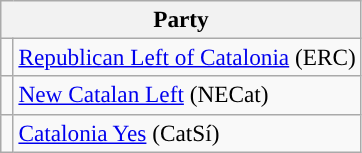<table class="wikitable" style="text-align:left; font-size:97%;">
<tr>
<th colspan="2">Party</th>
</tr>
<tr>
<td width="1"></td>
<td><a href='#'>Republican Left of Catalonia</a> (ERC)</td>
</tr>
<tr>
<td></td>
<td><a href='#'>New Catalan Left</a> (NECat)</td>
</tr>
<tr>
<td></td>
<td><a href='#'>Catalonia Yes</a> (CatSí)</td>
</tr>
</table>
